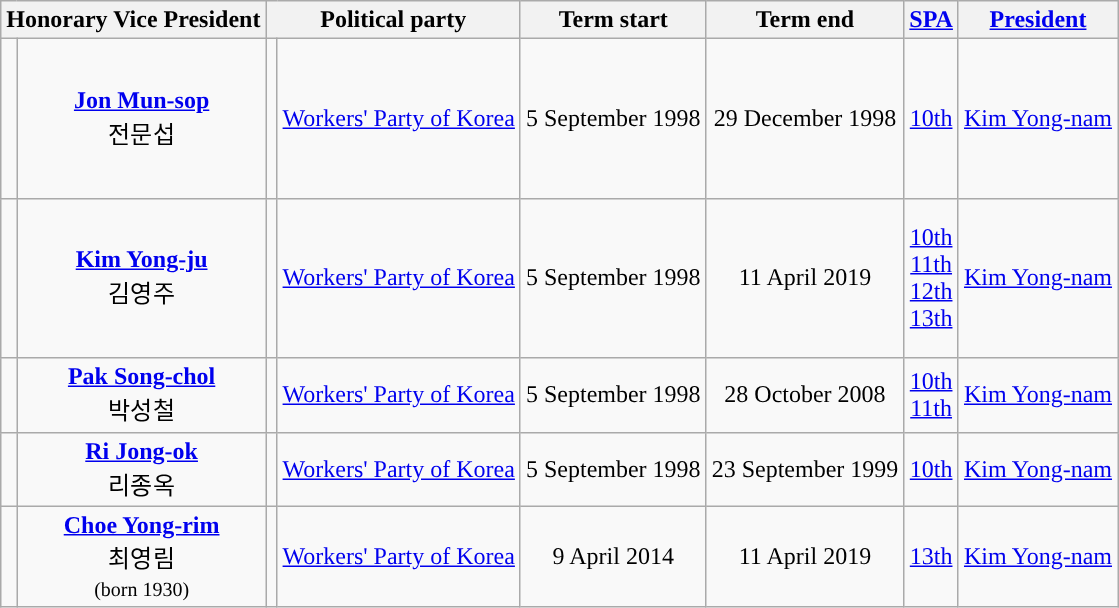<table class="wikitable" style="text-align:center; border:1px #AAAAFF solid">
<tr>
<th colspan="2">Honorary Vice President</th>
<th colspan="2">Political party</th>
<th>Term start</th>
<th>Term end</th>
<th><a href='#'>SPA</a></th>
<th><a href='#'>President</a></th>
</tr>
<tr>
<td></td>
<td><strong><a href='#'>Jon Mun-sop</a></strong><br><span>전문섭</span><br></td>
<td height="99" rowspan="1" style="background:"></td>
<td rowspan="1"><a href='#'>Workers' Party of Korea</a></td>
<td>5 September 1998</td>
<td>29 December 1998</td>
<td><a href='#'>10th</a></td>
<td><a href='#'>Kim Yong-nam</a></td>
</tr>
<tr>
<td></td>
<td><strong><a href='#'>Kim Yong-ju</a></strong><br>김영주<br></td>
<td height="99" rowspan="1" style="background:"></td>
<td rowspan="1"><a href='#'>Workers' Party of Korea</a></td>
<td>5 September 1998</td>
<td>11 April 2019</td>
<td><a href='#'>10th</a><br><a href='#'>11th</a><br><a href='#'>12th</a><br><a href='#'>13th</a></td>
<td><a href='#'>Kim Yong-nam</a></td>
</tr>
<tr>
<td rowspan="1"></td>
<td><strong><a href='#'>Pak Song-chol</a></strong><br>박성철<br></td>
<td style="background:"></td>
<td><a href='#'>Workers' Party of Korea</a></td>
<td>5 September 1998</td>
<td>28 October 2008</td>
<td><a href='#'>10th</a><br><a href='#'>11th</a><br></td>
<td><a href='#'>Kim Yong-nam</a></td>
</tr>
<tr>
<td></td>
<td><strong><a href='#'>Ri Jong-ok</a></strong><br>리종옥<br></td>
<td style="background:"></td>
<td><a href='#'>Workers' Party of Korea</a></td>
<td>5 September 1998</td>
<td>23 September 1999</td>
<td><a href='#'>10th</a></td>
<td><a href='#'>Kim Yong-nam</a></td>
</tr>
<tr>
<td></td>
<td><strong><a href='#'>Choe Yong-rim</a></strong><br>최영림<br><small>(born 1930)</small></td>
<td style="background:"></td>
<td><a href='#'>Workers' Party of Korea</a></td>
<td>9 April 2014</td>
<td>11 April 2019</td>
<td><a href='#'>13th</a></td>
<td><a href='#'>Kim Yong-nam</a></td>
</tr>
</table>
